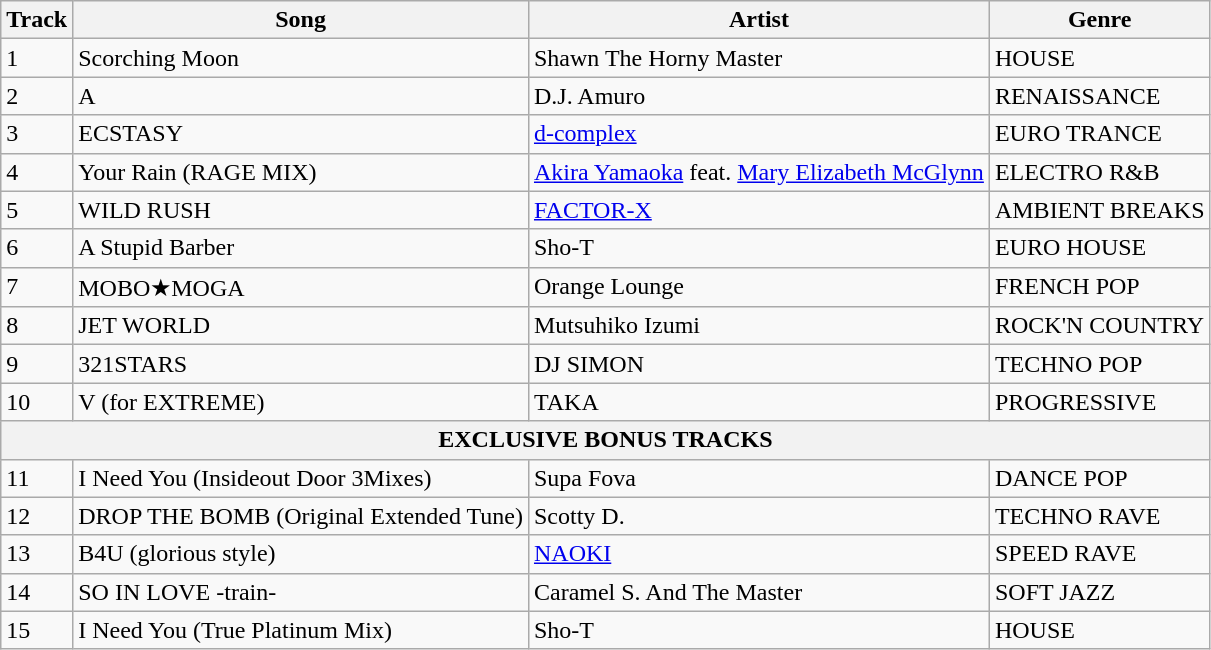<table class="wikitable">
<tr>
<th>Track</th>
<th>Song</th>
<th>Artist</th>
<th>Genre</th>
</tr>
<tr>
<td>1</td>
<td>Scorching Moon</td>
<td>Shawn The Horny Master</td>
<td>HOUSE</td>
</tr>
<tr>
<td>2</td>
<td>A</td>
<td>D.J. Amuro</td>
<td>RENAISSANCE</td>
</tr>
<tr>
<td>3</td>
<td>ECSTASY</td>
<td><a href='#'>d-complex</a></td>
<td>EURO TRANCE</td>
</tr>
<tr>
<td>4</td>
<td>Your Rain (RAGE MIX)</td>
<td><a href='#'>Akira Yamaoka</a> feat. <a href='#'>Mary Elizabeth McGlynn</a></td>
<td>ELECTRO R&B</td>
</tr>
<tr>
<td>5</td>
<td>WILD RUSH</td>
<td><a href='#'>FACTOR-X</a></td>
<td>AMBIENT BREAKS</td>
</tr>
<tr>
<td>6</td>
<td>A Stupid Barber</td>
<td>Sho-T</td>
<td>EURO HOUSE</td>
</tr>
<tr>
<td>7</td>
<td>MOBO★MOGA</td>
<td>Orange Lounge</td>
<td>FRENCH POP</td>
</tr>
<tr>
<td>8</td>
<td>JET WORLD</td>
<td>Mutsuhiko Izumi</td>
<td>ROCK'N COUNTRY</td>
</tr>
<tr>
<td>9</td>
<td>321STARS</td>
<td>DJ SIMON</td>
<td>TECHNO POP</td>
</tr>
<tr>
<td>10</td>
<td>V (for EXTREME)</td>
<td>TAKA</td>
<td>PROGRESSIVE</td>
</tr>
<tr>
<th colspan="4">EXCLUSIVE BONUS TRACKS</th>
</tr>
<tr>
<td>11</td>
<td>I Need You (Insideout Door 3Mixes)</td>
<td>Supa Fova</td>
<td>DANCE POP</td>
</tr>
<tr>
<td>12</td>
<td>DROP THE BOMB (Original Extended Tune)</td>
<td>Scotty D.</td>
<td>TECHNO RAVE</td>
</tr>
<tr>
<td>13</td>
<td>B4U (glorious style)</td>
<td><a href='#'>NAOKI</a></td>
<td>SPEED RAVE</td>
</tr>
<tr>
<td>14</td>
<td>SO IN LOVE -train-</td>
<td>Caramel S. And The Master</td>
<td>SOFT JAZZ</td>
</tr>
<tr>
<td>15</td>
<td>I Need You (True Platinum Mix)</td>
<td>Sho-T</td>
<td>HOUSE</td>
</tr>
</table>
